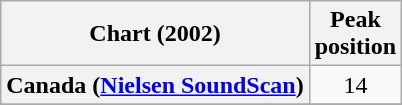<table class="wikitable plainrowheaders sortable">
<tr>
<th>Chart (2002)</th>
<th>Peak<br>position</th>
</tr>
<tr>
<th scope="row">Canada (<a href='#'>Nielsen SoundScan</a>)</th>
<td align="center">14</td>
</tr>
<tr>
</tr>
<tr>
</tr>
<tr>
</tr>
<tr>
</tr>
<tr>
</tr>
<tr>
</tr>
</table>
